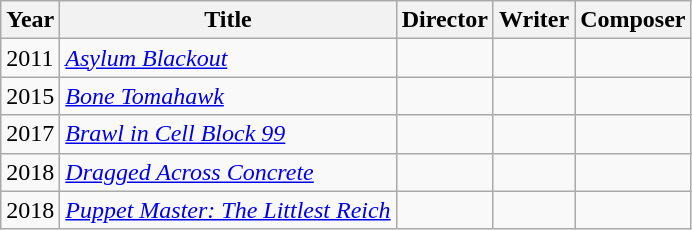<table class="wikitable plainrowheaders">
<tr>
<th>Year</th>
<th>Title</th>
<th>Director</th>
<th>Writer</th>
<th>Composer</th>
</tr>
<tr>
<td>2011</td>
<td><em><a href='#'>Asylum Blackout</a></em></td>
<td></td>
<td></td>
<td></td>
</tr>
<tr>
<td>2015</td>
<td><em><a href='#'>Bone Tomahawk</a></em></td>
<td></td>
<td></td>
<td></td>
</tr>
<tr>
<td>2017</td>
<td><em><a href='#'>Brawl in Cell Block 99</a></em></td>
<td></td>
<td></td>
<td></td>
</tr>
<tr>
<td>2018</td>
<td><em><a href='#'>Dragged Across Concrete</a></em></td>
<td></td>
<td></td>
<td></td>
</tr>
<tr>
<td>2018</td>
<td><em><a href='#'>Puppet Master: The Littlest Reich</a></em></td>
<td></td>
<td></td>
<td></td>
</tr>
</table>
